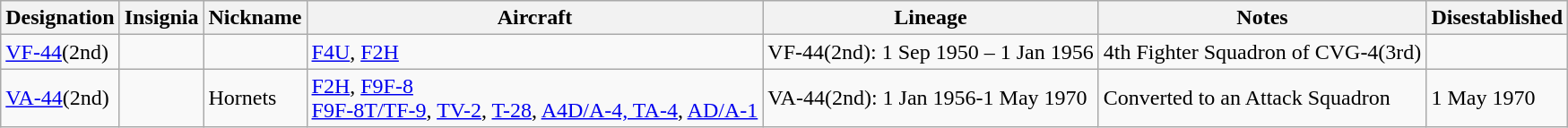<table class="wikitable">
<tr>
<th>Designation</th>
<th>Insignia</th>
<th>Nickname</th>
<th>Aircraft</th>
<th>Lineage</th>
<th>Notes</th>
<th>Disestablished</th>
</tr>
<tr>
<td><a href='#'>VF-44</a>(2nd)</td>
<td></td>
<td></td>
<td><a href='#'>F4U</a>, <a href='#'>F2H</a></td>
<td style="white-space: nowrap;">VF-44(2nd): 1 Sep 1950 – 1 Jan 1956</td>
<td>4th Fighter Squadron of CVG-4(3rd)</td>
</tr>
<tr>
<td><a href='#'>VA-44</a>(2nd)</td>
<td></td>
<td>Hornets</td>
<td><a href='#'>F2H</a>, <a href='#'>F9F-8<br>F9F-8T/TF-9</a>, <a href='#'>TV-2</a>, <a href='#'>T-28</a>, <a href='#'>A4D/A-4, TA-4</a>, <a href='#'>AD/A-1</a></td>
<td>VA-44(2nd): 1 Jan 1956-1 May 1970</td>
<td>Converted to an Attack Squadron</td>
<td>1 May 1970</td>
</tr>
</table>
